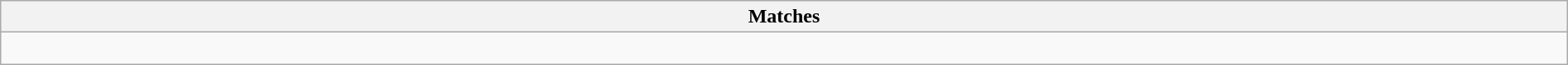<table class="wikitable collapsible collapsed" style="width:100%;">
<tr>
<th>Matches</th>
</tr>
<tr>
<td><br></td>
</tr>
</table>
